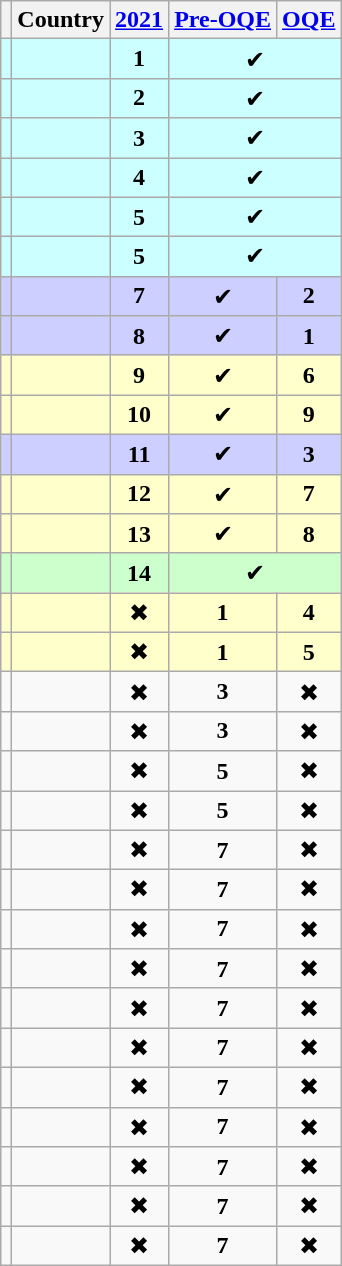<table class="wikitable sortable" style="text-align:center">
<tr>
<th></th>
<th>Country</th>
<th><a href='#'>2021</a></th>
<th><a href='#'>Pre-OQE</a></th>
<th><a href='#'>OQE</a></th>
</tr>
<tr style="background:#ccffff">
<td></td>
<td align=left></td>
<td><strong>1</strong></td>
<td colspan="2">✔</td>
</tr>
<tr style="background:#ccffff">
<td></td>
<td align=left></td>
<td><strong>2</strong></td>
<td colspan="2">✔</td>
</tr>
<tr style="background:#ccffff">
<td></td>
<td align=left></td>
<td><strong>3</strong></td>
<td colspan="2">✔</td>
</tr>
<tr style="background:#ccffff">
<td></td>
<td align=left></td>
<td><strong>4</strong></td>
<td colspan="2">✔</td>
</tr>
<tr style="background:#ccffff">
<td></td>
<td align=left></td>
<td><strong>5</strong></td>
<td colspan="2">✔</td>
</tr>
<tr style="background:#ccffff">
<td></td>
<td align=left></td>
<td><strong>5</strong></td>
<td colspan="2">✔</td>
</tr>
<tr style="background:#cccfff">
<td></td>
<td align=left></td>
<td><strong>7</strong></td>
<td>✔</td>
<td><strong>2</strong></td>
</tr>
<tr style="background:#cccfff">
<td></td>
<td align=left></td>
<td><strong>8</strong></td>
<td>✔</td>
<td><strong>1</strong></td>
</tr>
<tr style="background:#ffffcc">
<td></td>
<td align=left></td>
<td><strong>9</strong></td>
<td>✔</td>
<td><strong>6</strong></td>
</tr>
<tr style="background:#ffffcc">
<td></td>
<td align=left></td>
<td><strong>10</strong></td>
<td>✔</td>
<td><strong>9</strong></td>
</tr>
<tr style="background:#cccfff">
<td></td>
<td align=left></td>
<td><strong>11</strong></td>
<td>✔</td>
<td><strong>3</strong></td>
</tr>
<tr style="background:#ffffcc">
<td></td>
<td align=left></td>
<td><strong>12</strong></td>
<td>✔</td>
<td><strong>7</strong></td>
</tr>
<tr style="background:#ffffcc">
<td></td>
<td align=left></td>
<td><strong>13</strong></td>
<td>✔</td>
<td><strong>8</strong></td>
</tr>
<tr style="background:#ccffcc">
<td></td>
<td align=left></td>
<td><strong>14</strong></td>
<td colspan="2">✔</td>
</tr>
<tr style="background:#ffffcc">
<td></td>
<td align=left></td>
<td>✖</td>
<td><strong>1</strong></td>
<td><strong>4</strong></td>
</tr>
<tr style="background:#ffffcc">
<td></td>
<td align=left></td>
<td>✖</td>
<td><strong>1</strong></td>
<td><strong>5</strong></td>
</tr>
<tr>
<td></td>
<td align=left></td>
<td>✖</td>
<td><strong>3</strong></td>
<td>✖</td>
</tr>
<tr>
<td></td>
<td align=left></td>
<td>✖</td>
<td><strong>3</strong></td>
<td>✖</td>
</tr>
<tr>
<td></td>
<td align=left></td>
<td>✖</td>
<td><strong>5</strong></td>
<td>✖</td>
</tr>
<tr>
<td></td>
<td align=left></td>
<td>✖</td>
<td><strong>5</strong></td>
<td>✖</td>
</tr>
<tr>
<td></td>
<td align=left></td>
<td>✖</td>
<td><strong>7</strong></td>
<td>✖</td>
</tr>
<tr>
<td></td>
<td align=left></td>
<td>✖</td>
<td><strong>7</strong></td>
<td>✖</td>
</tr>
<tr>
<td></td>
<td align=left></td>
<td>✖</td>
<td><strong>7</strong></td>
<td>✖</td>
</tr>
<tr>
<td></td>
<td align=left></td>
<td>✖</td>
<td><strong>7</strong></td>
<td>✖</td>
</tr>
<tr>
<td></td>
<td align=left></td>
<td>✖</td>
<td><strong>7</strong></td>
<td>✖</td>
</tr>
<tr>
<td></td>
<td align=left></td>
<td>✖</td>
<td><strong>7</strong></td>
<td>✖</td>
</tr>
<tr>
<td></td>
<td align=left></td>
<td>✖</td>
<td><strong>7</strong></td>
<td>✖</td>
</tr>
<tr>
<td></td>
<td align=left></td>
<td>✖</td>
<td><strong>7</strong></td>
<td>✖</td>
</tr>
<tr>
<td></td>
<td align=left></td>
<td>✖</td>
<td><strong>7</strong></td>
<td>✖</td>
</tr>
<tr>
<td></td>
<td align=left></td>
<td>✖</td>
<td><strong>7</strong></td>
<td>✖</td>
</tr>
<tr>
<td></td>
<td align=left></td>
<td>✖</td>
<td><strong>7</strong></td>
<td>✖</td>
</tr>
</table>
